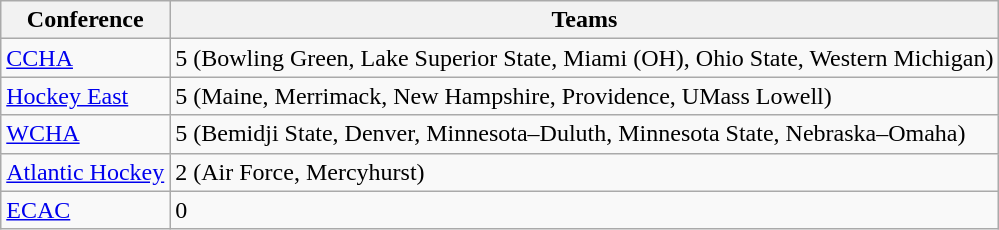<table class=wikitable>
<tr>
<th>Conference</th>
<th>Teams</th>
</tr>
<tr>
<td><a href='#'>CCHA</a></td>
<td>5 (Bowling Green, Lake Superior State, Miami (OH), Ohio State, Western Michigan)</td>
</tr>
<tr>
<td><a href='#'>Hockey East</a></td>
<td>5 (Maine, Merrimack, New Hampshire, Providence, UMass Lowell)</td>
</tr>
<tr>
<td><a href='#'>WCHA</a></td>
<td>5 (Bemidji State, Denver, Minnesota–Duluth, Minnesota State, Nebraska–Omaha)</td>
</tr>
<tr>
<td><a href='#'>Atlantic Hockey</a></td>
<td>2 (Air Force, Mercyhurst)</td>
</tr>
<tr>
<td><a href='#'>ECAC</a></td>
<td>0</td>
</tr>
</table>
